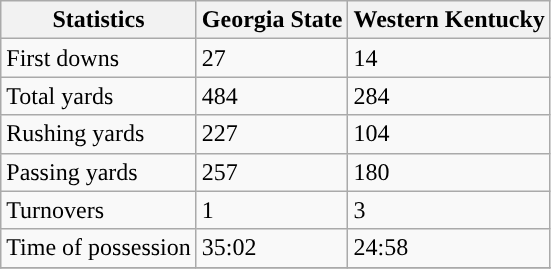<table class="wikitable">
<tr>
<th>Statistics</th>
<th>Georgia State</th>
<th>Western Kentucky</th>
</tr>
<tr>
<td>First downs</td>
<td>27</td>
<td>14</td>
</tr>
<tr>
<td>Total yards</td>
<td>484</td>
<td>284</td>
</tr>
<tr>
<td>Rushing yards</td>
<td>227</td>
<td>104</td>
</tr>
<tr>
<td>Passing yards</td>
<td>257</td>
<td>180</td>
</tr>
<tr>
<td>Turnovers</td>
<td>1</td>
<td>3</td>
</tr>
<tr>
<td>Time of possession</td>
<td>35:02</td>
<td>24:58</td>
</tr>
<tr>
</tr>
</table>
